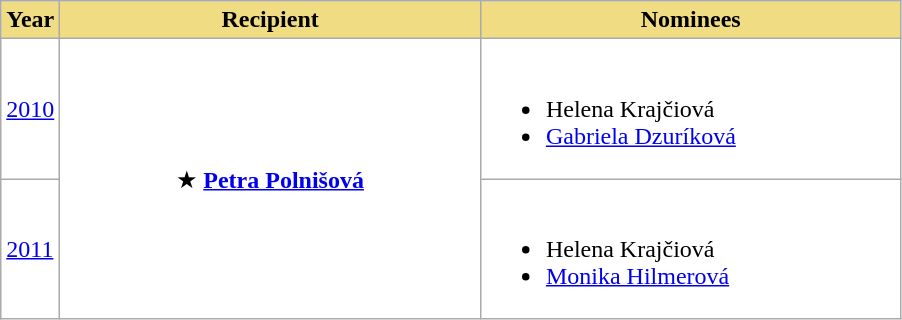<table class=wikitable sortable style="background:white">
<tr>
<th style=background:#F0DC82>Year</th>
<th style=background:#F0DC82 width=273>Recipient</th>
<th style=background:#F0DC82 width=273>Nominees</th>
</tr>
<tr>
<td><a href='#'>2010</a></td>
<td align=center rowspan=2>★ <strong><a href='#'>Petra Polnišová</a></strong> <br></td>
<td><br><ul><li>Helena Krajčiová</li><li><a href='#'>Gabriela Dzuríková</a></li></ul></td>
</tr>
<tr>
<td><a href='#'>2011</a></td>
<td><br><ul><li>Helena Krajčiová</li><li><a href='#'>Monika Hilmerová</a></li></ul></td>
</tr>
</table>
